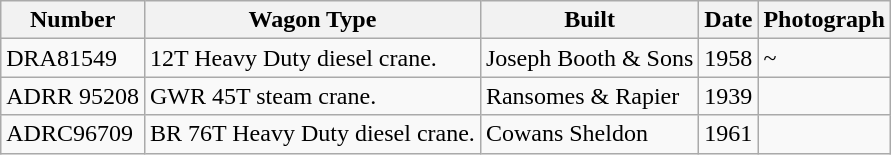<table class="wikitable">
<tr>
<th>Number</th>
<th>Wagon Type</th>
<th>Built</th>
<th>Date</th>
<th>Photograph</th>
</tr>
<tr>
<td>DRA81549</td>
<td>12T Heavy Duty diesel crane.</td>
<td>Joseph Booth & Sons</td>
<td>1958</td>
<td>~</td>
</tr>
<tr>
<td>ADRR 95208</td>
<td>GWR 45T steam crane.</td>
<td>Ransomes & Rapier</td>
<td>1939</td>
<td></td>
</tr>
<tr>
<td>ADRC96709</td>
<td>BR 76T Heavy Duty diesel crane.</td>
<td>Cowans Sheldon</td>
<td>1961</td>
<td></td>
</tr>
</table>
